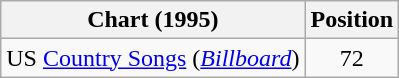<table class="wikitable sortable">
<tr>
<th scope="col">Chart (1995)</th>
<th scope="col">Position</th>
</tr>
<tr>
<td>US <a href='#'>Country Songs</a> (<em><a href='#'>Billboard</a></em>)</td>
<td align="center">72</td>
</tr>
</table>
